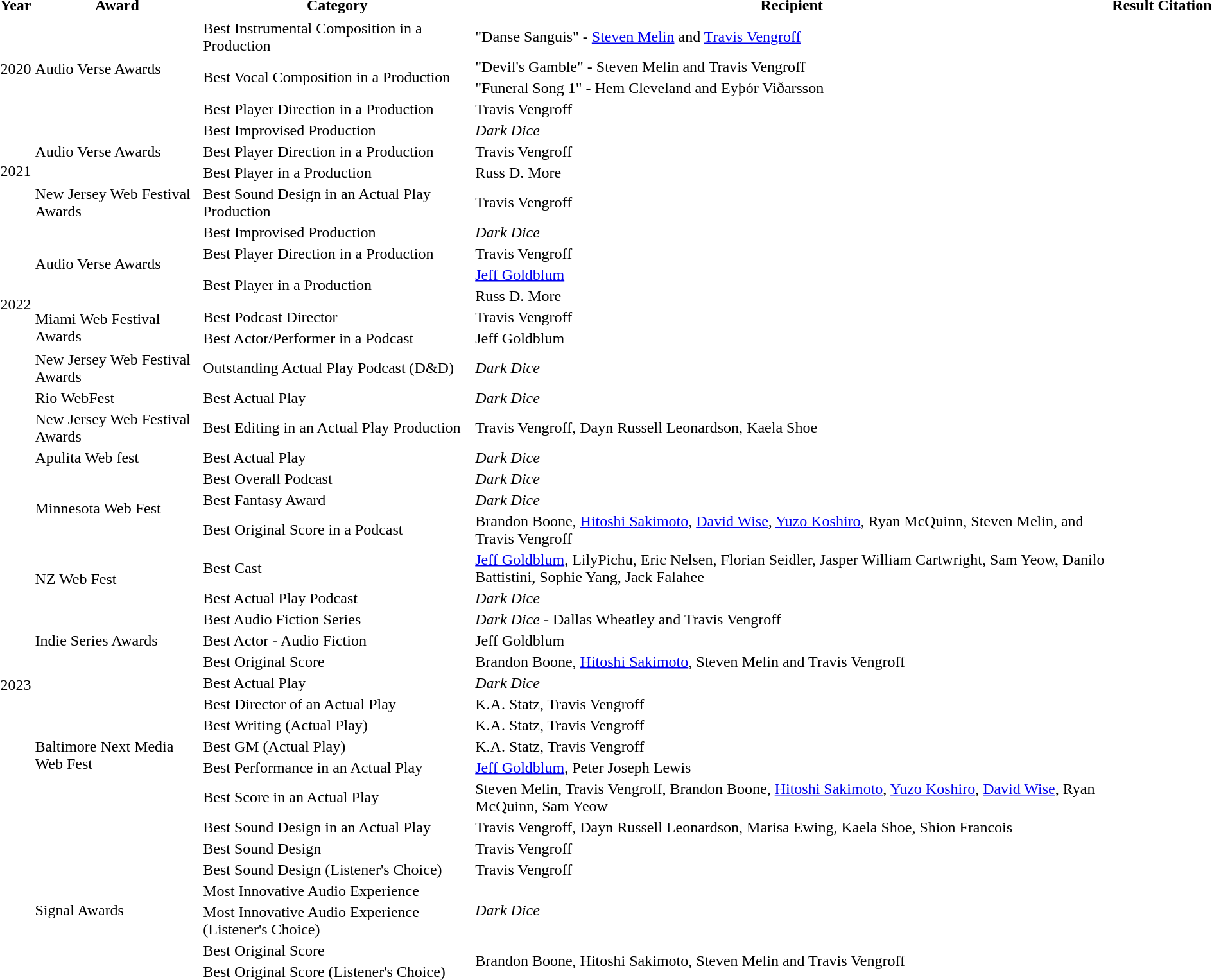<table>
<tr>
<th>Year</th>
<th>Award</th>
<th>Category</th>
<th>Recipient</th>
<th>Result</th>
<th>Citation</th>
</tr>
<tr>
</tr>
<tr>
<td rowspan="4" scope="row">2020</td>
<td rowspan="4">Audio Verse Awards</td>
<td>Best Instrumental Composition in a Production</td>
<td>"Danse Sanguis" - <a href='#'>Steven Melin</a> and <a href='#'>Travis Vengroff</a></td>
<td></td>
<td rowspan="4"></td>
</tr>
<tr>
<td rowspan="2">Best Vocal Composition in a Production</td>
<td>"Devil's Gamble" - Steven Melin and Travis Vengroff</td>
<td></td>
</tr>
<tr>
<td>"Funeral Song 1" - Hem Cleveland and Eyþór Viðarsson</td>
<td></td>
</tr>
<tr>
<td>Best Player Direction in a Production</td>
<td>Travis Vengroff</td>
<td></td>
</tr>
<tr>
<td rowspan="4" scope="row">2021</td>
<td rowspan="3">Audio Verse Awards</td>
<td>Best Improvised Production</td>
<td><em>Dark Dice</em></td>
<td></td>
<td rowspan="3"></td>
</tr>
<tr>
<td>Best Player Direction in a Production</td>
<td>Travis Vengroff</td>
<td></td>
</tr>
<tr>
<td>Best Player in a Production</td>
<td>Russ D. More</td>
<td></td>
</tr>
<tr>
<td>New Jersey Web Festival Awards</td>
<td>Best Sound Design in an Actual Play Production</td>
<td>Travis Vengroff</td>
<td></td>
<td></td>
</tr>
<tr>
<td rowspan="7" scope="row">2022</td>
<td rowspan="4">Audio Verse Awards</td>
<td>Best Improvised Production</td>
<td><em>Dark Dice</em></td>
<td></td>
<td rowspan="4"></td>
</tr>
<tr>
<td>Best Player Direction in a Production</td>
<td>Travis Vengroff</td>
<td></td>
</tr>
<tr>
<td rowspan="2">Best Player in a Production</td>
<td><a href='#'>Jeff Goldblum</a></td>
<td></td>
</tr>
<tr>
<td>Russ D. More</td>
<td></td>
</tr>
<tr>
<td rowspan="2">Miami Web Festival Awards</td>
<td>Best Podcast Director</td>
<td>Travis Vengroff</td>
<td></td>
<td rowspan=2></td>
</tr>
<tr>
<td>Best Actor/Performer in a Podcast</td>
<td>Jeff Goldblum</td>
<td></td>
</tr>
<tr>
<td>New Jersey Web Festival Awards</td>
<td>Outstanding Actual Play Podcast (D&D)</td>
<td><em>Dark Dice</em></td>
<td></td>
<td></td>
</tr>
<tr>
<td scope="row" rowspan="24">2023</td>
<td rowspan="1">Rio WebFest</td>
<td>Best Actual Play</td>
<td><em>Dark Dice</em></td>
<td></td>
<td></td>
</tr>
<tr>
<td>New Jersey Web Festival Awards</td>
<td>Best Editing in an Actual Play Production</td>
<td>Travis Vengroff, Dayn Russell Leonardson, Kaela Shoe</td>
<td></td>
</tr>
<tr>
<td>Apulita Web fest</td>
<td>Best Actual Play</td>
<td><em>Dark Dice</em></td>
<td></td>
</tr>
<tr>
<td rowspan="3">Minnesota Web Fest</td>
<td>Best Overall Podcast</td>
<td><em>Dark Dice</em></td>
<td></td>
<td rowspan="3"></td>
</tr>
<tr>
<td>Best Fantasy Award</td>
<td><em>Dark Dice</em></td>
<td></td>
</tr>
<tr>
<td>Best Original Score in a Podcast</td>
<td>Brandon Boone, <a href='#'>Hitoshi Sakimoto</a>, <a href='#'>David Wise</a>, <a href='#'>Yuzo Koshiro</a>, Ryan McQuinn, Steven Melin, and Travis Vengroff</td>
<td></td>
</tr>
<tr>
<td rowspan="2">NZ Web Fest</td>
<td>Best Cast</td>
<td><a href='#'>Jeff Goldblum</a>, LilyPichu, Eric Nelsen, Florian Seidler, Jasper William Cartwright, Sam Yeow, Danilo Battistini, Sophie Yang, Jack Falahee</td>
<td></td>
<td rowspan="2"></td>
</tr>
<tr>
<td>Best Actual Play Podcast</td>
<td><em>Dark Dice</em></td>
<td></td>
</tr>
<tr>
<td rowspan="3">Indie Series Awards</td>
<td>Best Audio Fiction Series</td>
<td><em>Dark Dice</em> - Dallas Wheatley and Travis Vengroff</td>
<td></td>
<td rowspan="3"></td>
</tr>
<tr>
<td>Best Actor - Audio Fiction</td>
<td>Jeff Goldblum</td>
<td></td>
</tr>
<tr>
<td>Best Original Score</td>
<td>Brandon Boone, <a href='#'>Hitoshi Sakimoto</a>, Steven Melin and Travis Vengroff</td>
<td></td>
</tr>
<tr>
<td rowspan="7">Baltimore Next Media Web Fest</td>
<td>Best Actual Play</td>
<td><em>Dark Dice</em></td>
<td></td>
</tr>
<tr>
<td>Best Director of an Actual Play</td>
<td>K.A. Statz, Travis Vengroff</td>
<td></td>
</tr>
<tr>
<td>Best Writing (Actual Play)</td>
<td>K.A. Statz, Travis Vengroff</td>
<td></td>
</tr>
<tr>
<td>Best GM (Actual Play)</td>
<td>K.A. Statz, Travis Vengroff</td>
<td></td>
</tr>
<tr>
<td>Best Performance in an Actual Play</td>
<td><a href='#'>Jeff Goldblum</a>, Peter Joseph Lewis</td>
<td></td>
</tr>
<tr>
<td>Best Score in an Actual Play</td>
<td>Steven Melin, Travis Vengroff, Brandon Boone, <a href='#'>Hitoshi Sakimoto</a>, <a href='#'>Yuzo Koshiro</a>, <a href='#'>David Wise</a>, Ryan McQuinn, Sam Yeow</td>
<td></td>
</tr>
<tr>
<td>Best Sound Design in an Actual Play</td>
<td>Travis Vengroff, Dayn Russell Leonardson, Marisa Ewing, Kaela Shoe, Shion Francois</td>
<td></td>
</tr>
<tr>
<td scope="row" rowspan="6">Signal Awards</td>
<td>Best Sound Design</td>
<td>Travis Vengroff</td>
<td></td>
<td scope="row" rowspan="6"></td>
</tr>
<tr>
<td>Best Sound Design (Listener's Choice)</td>
<td>Travis Vengroff</td>
<td></td>
</tr>
<tr>
<td>Most Innovative Audio Experience</td>
<td rowspan="2"><em>Dark Dice</em></td>
<td></td>
</tr>
<tr>
<td>Most Innovative Audio Experience (Listener's Choice)</td>
<td></td>
</tr>
<tr>
<td>Best Original Score</td>
<td rowspan="2">Brandon Boone, Hitoshi Sakimoto, Steven Melin and Travis Vengroff</td>
<td></td>
</tr>
<tr>
<td>Best Original Score (Listener's Choice)</td>
<td></td>
</tr>
</table>
